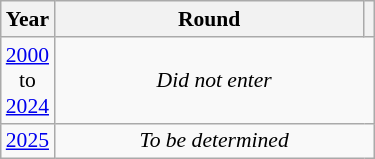<table class="wikitable" style="text-align: center; font-size:90%">
<tr>
<th>Year</th>
<th style="width:200px">Round</th>
<th></th>
</tr>
<tr>
<td><a href='#'>2000</a><br>to<br><a href='#'>2024</a></td>
<td colspan="2"><em>Did not enter</em></td>
</tr>
<tr>
<td><a href='#'>2025</a></td>
<td colspan="2"><em>To be determined</em></td>
</tr>
</table>
